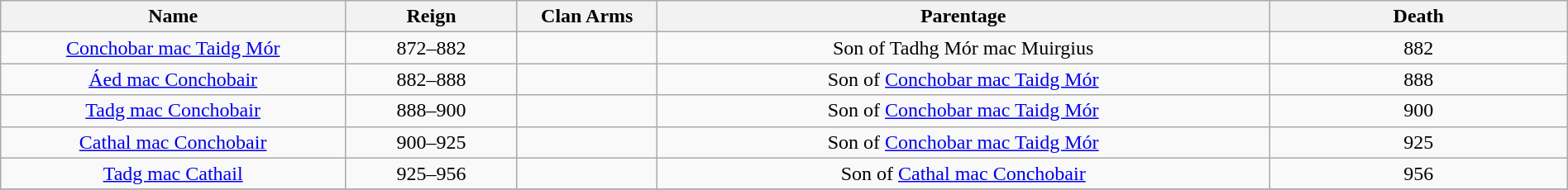<table style="text-align:center; width:100%" class="wikitable">
<tr>
<th style="width:22%">Name</th>
<th>Reign</th>
<th style="width:105px">Clan Arms</th>
<th>Parentage</th>
<th style="width:19%">Death</th>
</tr>
<tr>
<td><a href='#'>Conchobar mac Taidg Mór</a></td>
<td>872–882</td>
<td></td>
<td>Son of Tadhg Mór mac Muirgius</td>
<td>882</td>
</tr>
<tr>
<td><a href='#'>Áed mac Conchobair</a></td>
<td>882–888</td>
<td></td>
<td>Son of <a href='#'>Conchobar mac Taidg Mór</a></td>
<td>888</td>
</tr>
<tr>
<td><a href='#'>Tadg mac Conchobair</a></td>
<td>888–900</td>
<td></td>
<td>Son of <a href='#'>Conchobar mac Taidg Mór</a></td>
<td>900</td>
</tr>
<tr>
<td><a href='#'>Cathal mac Conchobair</a></td>
<td>900–925</td>
<td></td>
<td>Son of <a href='#'>Conchobar mac Taidg Mór</a></td>
<td>925</td>
</tr>
<tr>
<td><a href='#'>Tadg mac Cathail</a></td>
<td>925–956</td>
<td></td>
<td>Son of <a href='#'>Cathal mac Conchobair</a></td>
<td>956</td>
</tr>
<tr>
</tr>
</table>
